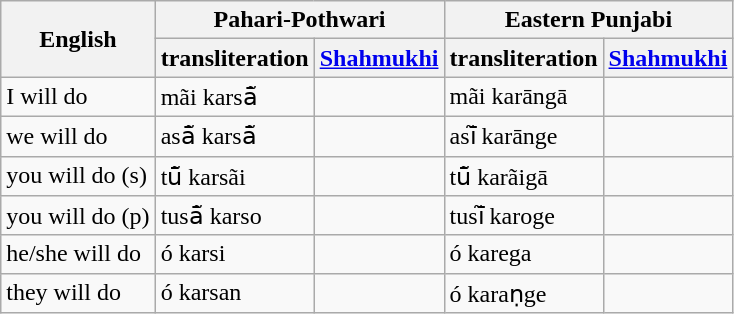<table class="wikitable">
<tr>
<th rowspan="2"><strong>English</strong></th>
<th colspan="2"><strong>Pahari-Pothwari</strong></th>
<th colspan="2"><strong>Eastern Punjabi</strong></th>
</tr>
<tr>
<th><strong>transliteration</strong></th>
<th><a href='#'><strong>Shahmukhi</strong></a></th>
<th><strong>transliteration</strong></th>
<th><a href='#'><strong>Shahmukhi</strong></a></th>
</tr>
<tr>
<td>I will do</td>
<td>mãi karsā̃</td>
<td></td>
<td>mãi karāngā</td>
<td {{resize></td>
</tr>
<tr>
<td>we will do</td>
<td>asā̃ karsā̃</td>
<td {{resize></td>
<td>asī̃ karānge</td>
<td {{resize></td>
</tr>
<tr>
<td>you will do (s)</td>
<td>tū̃ karsãi</td>
<td {{resize></td>
<td>tū̃ karãigā</td>
<td></td>
</tr>
<tr>
<td>you will do (p)</td>
<td>tusā̃ karso</td>
<td></td>
<td>tusī̃ karoge</td>
<td></td>
</tr>
<tr>
<td>he/she will do</td>
<td>ó karsi</td>
<td></td>
<td>ó karega</td>
<td></td>
</tr>
<tr>
<td>they will do</td>
<td>ó karsan</td>
<td></td>
<td>ó karaṇge</td>
<td></td>
</tr>
</table>
